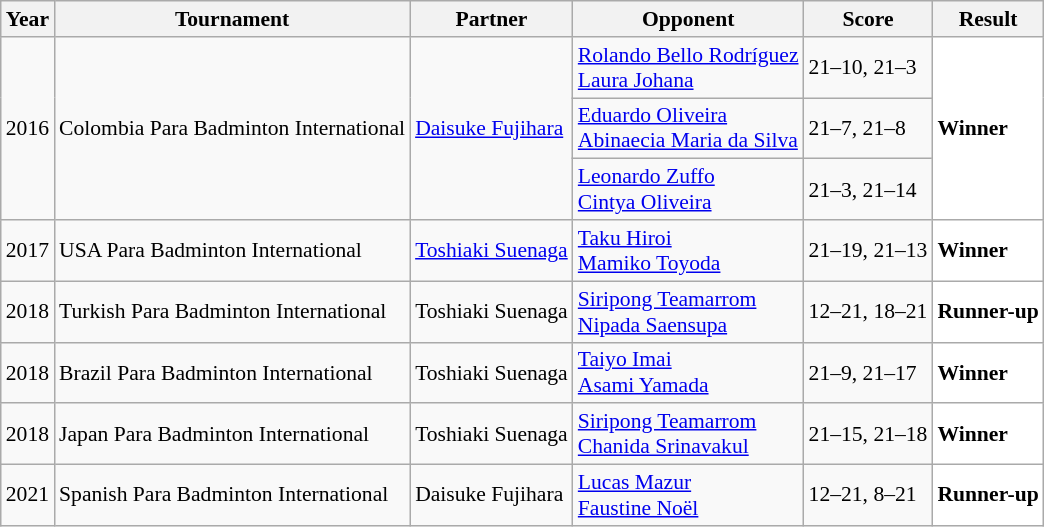<table class="sortable wikitable" style="font-size: 90%;">
<tr>
<th>Year</th>
<th>Tournament</th>
<th>Partner</th>
<th>Opponent</th>
<th>Score</th>
<th>Result</th>
</tr>
<tr>
<td rowspan="3" align="center">2016</td>
<td rowspan="3" align="left">Colombia Para Badminton International</td>
<td rowspan="3"> <a href='#'>Daisuke Fujihara</a></td>
<td align="left"> <a href='#'>Rolando Bello Rodríguez</a><br> <a href='#'>Laura Johana</a></td>
<td align="left">21–10, 21–3</td>
<td rowspan="3" style="text-align:left; background:white"> <strong>Winner</strong></td>
</tr>
<tr>
<td align="left"> <a href='#'>Eduardo Oliveira</a><br> <a href='#'>Abinaecia Maria da Silva</a></td>
<td align="left">21–7, 21–8</td>
</tr>
<tr>
<td align="left"> <a href='#'>Leonardo Zuffo</a><br> <a href='#'>Cintya Oliveira</a></td>
<td align="left">21–3, 21–14</td>
</tr>
<tr>
<td align="center">2017</td>
<td align="left">USA Para Badminton International</td>
<td> <a href='#'>Toshiaki Suenaga</a></td>
<td align="left"> <a href='#'>Taku Hiroi</a><br> <a href='#'>Mamiko Toyoda</a></td>
<td align="left">21–19, 21–13</td>
<td style="text-align:left; background:white"> <strong>Winner</strong></td>
</tr>
<tr>
<td align="center">2018</td>
<td align="left">Turkish Para Badminton International</td>
<td> Toshiaki Suenaga</td>
<td align="left"> <a href='#'>Siripong Teamarrom</a><br> <a href='#'>Nipada Saensupa</a></td>
<td align="left">12–21, 18–21</td>
<td style="text-align:left; background:white"> <strong>Runner-up</strong></td>
</tr>
<tr>
<td align="center">2018</td>
<td align="left">Brazil Para Badminton International</td>
<td> Toshiaki Suenaga</td>
<td align="left"> <a href='#'>Taiyo Imai</a><br> <a href='#'>Asami Yamada</a></td>
<td align="left">21–9, 21–17</td>
<td style="text-align:left; background:white"> <strong>Winner</strong></td>
</tr>
<tr>
<td align="center">2018</td>
<td align="left">Japan Para Badminton International</td>
<td> Toshiaki Suenaga</td>
<td align="left"> <a href='#'>Siripong Teamarrom</a><br> <a href='#'>Chanida Srinavakul</a></td>
<td align="left">21–15, 21–18</td>
<td style="text-align:left; background:white"> <strong>Winner</strong></td>
</tr>
<tr>
<td align="center">2021</td>
<td align="left">Spanish Para Badminton International</td>
<td> Daisuke Fujihara</td>
<td align="left"> <a href='#'>Lucas Mazur</a><br> <a href='#'>Faustine Noël</a></td>
<td align="left">12–21, 8–21</td>
<td style="text-align:left; background:white"> <strong>Runner-up</strong></td>
</tr>
</table>
